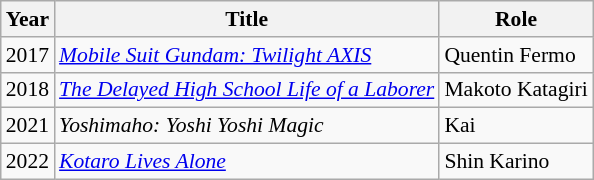<table class="wikitable" style="font-size: 90%;">
<tr>
<th>Year</th>
<th>Title</th>
<th>Role</th>
</tr>
<tr>
<td>2017</td>
<td><em><a href='#'>Mobile Suit Gundam: Twilight AXIS</a></em></td>
<td>Quentin Fermo</td>
</tr>
<tr>
<td>2018</td>
<td><em><a href='#'>The Delayed High School Life of a Laborer</a></em></td>
<td>Makoto Katagiri</td>
</tr>
<tr>
<td>2021</td>
<td><em>Yoshimaho: Yoshi Yoshi Magic</em></td>
<td>Kai</td>
</tr>
<tr>
<td>2022</td>
<td><em><a href='#'>Kotaro Lives Alone</a></em></td>
<td>Shin Karino</td>
</tr>
</table>
